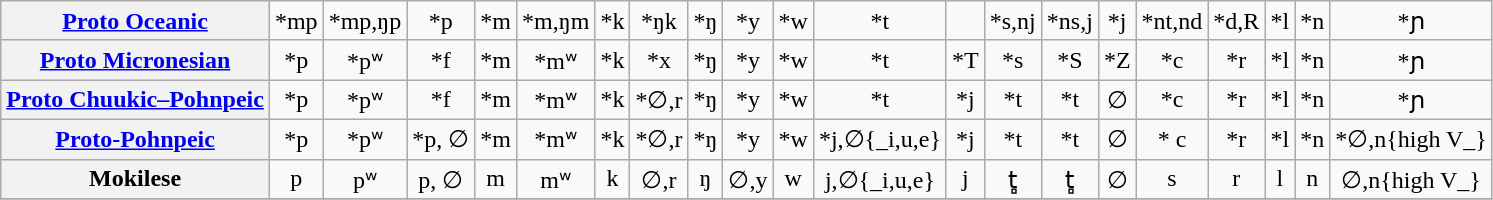<table class="wikitable" style=text-align:center>
<tr>
<th><a href='#'>Proto Oceanic</a></th>
<td>*mp</td>
<td>*mp,ŋp</td>
<td>*p</td>
<td>*m</td>
<td>*m,ŋm</td>
<td>*k</td>
<td>*ŋk</td>
<td>*ŋ</td>
<td>*y</td>
<td>*w</td>
<td>*t</td>
<td></td>
<td>*s,nj</td>
<td>*ns,j</td>
<td>*j</td>
<td>*nt,nd</td>
<td>*d,R</td>
<td>*l</td>
<td>*n</td>
<td>*ɲ</td>
</tr>
<tr>
<th><a href='#'>Proto Micronesian</a></th>
<td>*p</td>
<td>*pʷ</td>
<td>*f</td>
<td>*m</td>
<td>*mʷ</td>
<td>*k</td>
<td>*x</td>
<td>*ŋ</td>
<td>*y</td>
<td>*w</td>
<td>*t</td>
<td>*T</td>
<td>*s</td>
<td>*S</td>
<td>*Z</td>
<td>*c</td>
<td>*r</td>
<td>*l</td>
<td>*n</td>
<td>*ɲ</td>
</tr>
<tr>
<th><a href='#'>Proto Chuukic–Pohnpeic</a></th>
<td>*p</td>
<td>*pʷ</td>
<td>*f</td>
<td>*m</td>
<td>*mʷ</td>
<td>*k</td>
<td>*∅,r</td>
<td>*ŋ</td>
<td>*y</td>
<td>*w</td>
<td>*t</td>
<td>*j</td>
<td>*t</td>
<td>*t</td>
<td>∅</td>
<td>*c</td>
<td>*r</td>
<td>*l</td>
<td>*n</td>
<td>*ɲ</td>
</tr>
<tr>
<th><a href='#'>Proto-Pohnpeic</a></th>
<td>*p</td>
<td>*pʷ</td>
<td>*p, ∅</td>
<td>*m</td>
<td>*mʷ</td>
<td>*k</td>
<td>*∅,r</td>
<td>*ŋ</td>
<td>*y</td>
<td>*w</td>
<td>*j,∅{_i,u,e}</td>
<td>*j</td>
<td>*t</td>
<td>*t</td>
<td>∅</td>
<td>* c</td>
<td>*r</td>
<td>*l</td>
<td>*n</td>
<td>*∅,n{high V_}</td>
</tr>
<tr>
<th>Mokilese</th>
<td>p</td>
<td>pʷ</td>
<td>p, ∅</td>
<td>m</td>
<td>mʷ</td>
<td>k</td>
<td>∅,r</td>
<td>ŋ</td>
<td>∅,y</td>
<td>w</td>
<td>j,∅{_i,u,e}</td>
<td>j</td>
<td>t̻</td>
<td>t̻</td>
<td>∅</td>
<td>s</td>
<td>r</td>
<td>l</td>
<td>n</td>
<td>∅,n{high V_}</td>
</tr>
<tr>
</tr>
</table>
